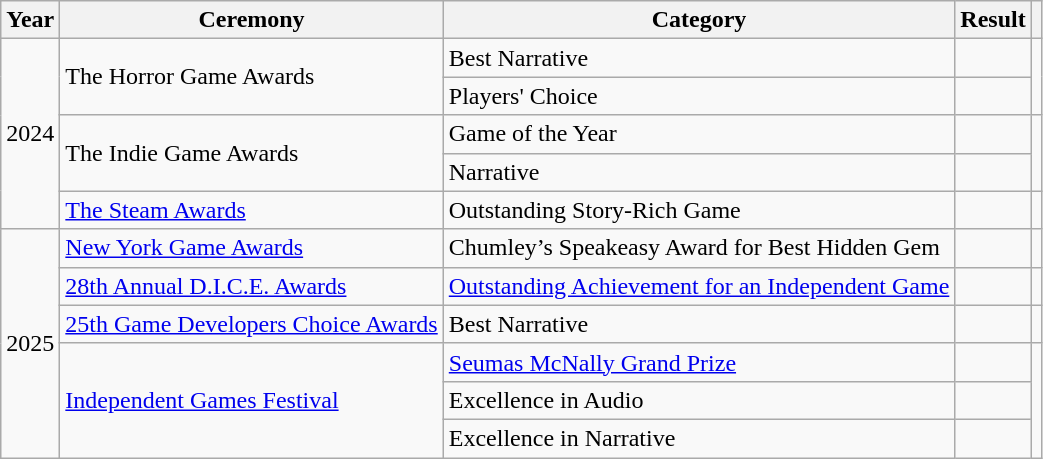<table class="wikitable plainrowheaders sortable" width="auto">
<tr>
<th scope="col">Year</th>
<th scope="col">Ceremony</th>
<th scope="col">Category</th>
<th scope="col">Result</th>
<th scope="col" class="unsortable"></th>
</tr>
<tr>
<td rowspan="5" style="text-align:center;">2024</td>
<td rowspan="2">The Horror Game Awards</td>
<td>Best Narrative</td>
<td></td>
<td rowspan="2" style="text-align:center;"></td>
</tr>
<tr>
<td>Players' Choice</td>
<td></td>
</tr>
<tr>
<td rowspan="2">The Indie Game Awards</td>
<td>Game of the Year</td>
<td></td>
<td rowspan="2" style="text-align:center;"></td>
</tr>
<tr>
<td>Narrative</td>
<td></td>
</tr>
<tr>
<td><a href='#'>The Steam Awards</a></td>
<td>Outstanding Story-Rich Game</td>
<td></td>
<td style="text-align:center;"></td>
</tr>
<tr>
<td rowspan="6" style="text-align:center;">2025</td>
<td><a href='#'>New York Game Awards</a></td>
<td>Chumley’s Speakeasy Award for Best Hidden Gem</td>
<td></td>
<td style="text-align:center;"></td>
</tr>
<tr>
<td><a href='#'>28th Annual D.I.C.E. Awards</a></td>
<td><a href='#'>Outstanding Achievement for an Independent Game</a></td>
<td></td>
<td style="text-align:center;"></td>
</tr>
<tr>
<td><a href='#'>25th Game Developers Choice Awards</a></td>
<td>Best Narrative</td>
<td></td>
<td style="text-align:center;"></td>
</tr>
<tr>
<td rowspan="3"><a href='#'>Independent Games Festival</a></td>
<td><a href='#'>Seumas McNally Grand Prize</a></td>
<td></td>
<td rowspan="3" style="text-align:center;"></td>
</tr>
<tr>
<td>Excellence in Audio</td>
<td></td>
</tr>
<tr>
<td>Excellence in Narrative</td>
<td></td>
</tr>
</table>
